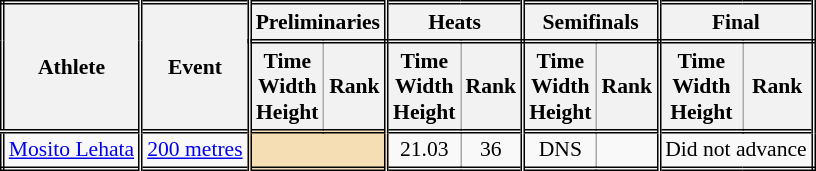<table class=wikitable style="font-size:90%; border: double;">
<tr>
<th rowspan="2" style="border-right:double">Athlete</th>
<th rowspan="2" style="border-right:double">Event</th>
<th colspan="2" style="border-right:double; border-bottom:double;">Preliminaries</th>
<th colspan="2" style="border-right:double; border-bottom:double;">Heats</th>
<th colspan="2" style="border-right:double; border-bottom:double;">Semifinals</th>
<th colspan="2" style="border-right:double; border-bottom:double;">Final</th>
</tr>
<tr>
<th>Time<br>Width<br>Height</th>
<th style="border-right:double">Rank</th>
<th>Time<br>Width<br>Height</th>
<th style="border-right:double">Rank</th>
<th>Time<br>Width<br>Height</th>
<th style="border-right:double">Rank</th>
<th>Time<br>Width<br>Height</th>
<th style="border-right:double">Rank</th>
</tr>
<tr style="border-top: double;">
<td style="border-right:double"><a href='#'>Mosito Lehata</a></td>
<td style="border-right:double"><a href='#'>200 metres</a></td>
<td style="border-right:double" colspan= 2 bgcolor="wheat"></td>
<td align=center>21.03</td>
<td align=center style="border-right:double">36</td>
<td align=center>DNS</td>
<td align=center style="border-right:double"></td>
<td colspan="2" align=center>Did not advance</td>
</tr>
</table>
